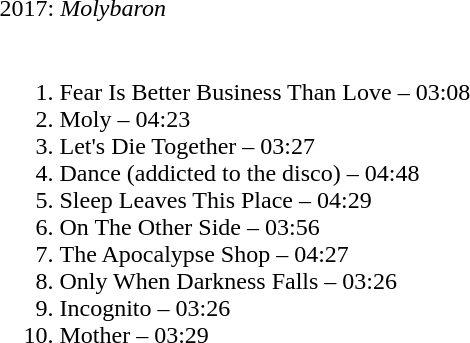<table role="presentation" class="mw-collapsible mw-collapsed">
<tr>
<td>2017: <em>Molybaron</em></td>
</tr>
<tr>
<td><br><ol><li>Fear Is Better Business Than Love – 03:08</li><li>Moly – 04:23</li><li>Let's Die Together – 03:27</li><li>Dance (addicted to the disco) – 04:48</li><li>Sleep Leaves This Place – 04:29</li><li>On The Other Side – 03:56</li><li>The Apocalypse Shop – 04:27</li><li>Only When Darkness Falls – 03:26</li><li>Incognito – 03:26</li><li>Mother – 03:29</li></ol></td>
</tr>
</table>
